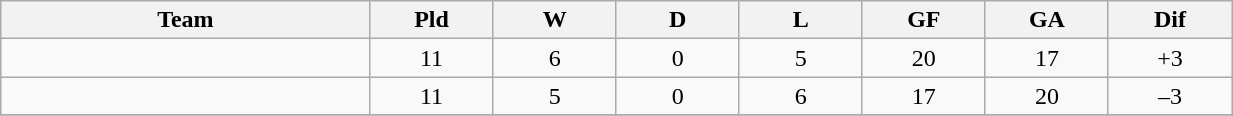<table class="wikitable sortable" width=65% style="text-align:center">
<tr>
<th width=15%>Team</th>
<th width=5%>Pld</th>
<th width=5%>W</th>
<th width=5%>D</th>
<th width=5%>L</th>
<th width=5%>GF</th>
<th width=5%>GA</th>
<th width=5%>Dif</th>
</tr>
<tr>
<td style="text-align:left;"></td>
<td>11</td>
<td>6</td>
<td>0</td>
<td>5</td>
<td>20</td>
<td>17</td>
<td>+3</td>
</tr>
<tr>
<td style="text-align:left;"></td>
<td>11</td>
<td>5</td>
<td>0</td>
<td>6</td>
<td>17</td>
<td>20</td>
<td>–3</td>
</tr>
<tr>
</tr>
</table>
